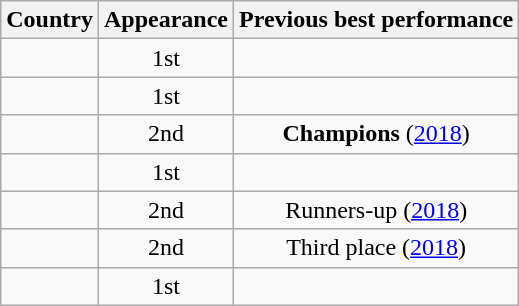<table class="wikitable sortable" style="text-align:left;">
<tr>
<th>Country</th>
<th>Appearance</th>
<th>Previous best performance</th>
</tr>
<tr>
<td></td>
<td align="center">1st</td>
<td></td>
</tr>
<tr>
<td></td>
<td align="center">1st</td>
<td></td>
</tr>
<tr>
<td></td>
<td align="center">2nd</td>
<td align="center"><strong>Champions</strong> (<a href='#'>2018</a>)</td>
</tr>
<tr>
<td></td>
<td align="center">1st</td>
<td></td>
</tr>
<tr>
<td></td>
<td align="center">2nd</td>
<td align="center">Runners-up (<a href='#'>2018</a>)</td>
</tr>
<tr>
<td></td>
<td align="center">2nd</td>
<td align="center">Third place (<a href='#'>2018</a>)</td>
</tr>
<tr>
<td></td>
<td align="center">1st</td>
<td></td>
</tr>
</table>
